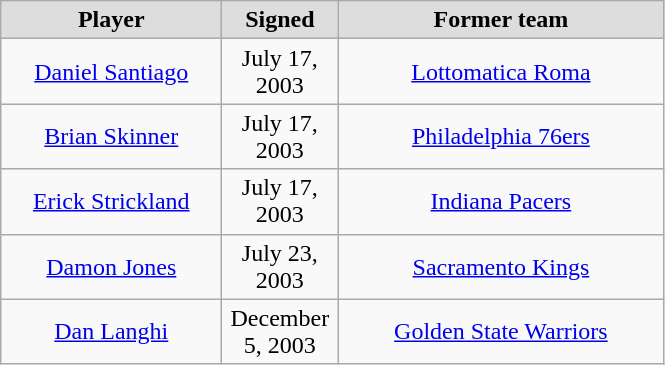<table class="wikitable" style="text-align: center">
<tr style="text-align:center; background:#ddd;">
<td style="width:140px"><strong>Player</strong></td>
<td style="width:70px"><strong>Signed</strong></td>
<td style="width:210px"><strong>Former team</strong></td>
</tr>
<tr>
<td><a href='#'>Daniel Santiago</a></td>
<td>July 17, 2003</td>
<td><a href='#'>Lottomatica Roma</a></td>
</tr>
<tr>
<td><a href='#'>Brian Skinner</a></td>
<td>July 17, 2003</td>
<td><a href='#'>Philadelphia 76ers</a></td>
</tr>
<tr>
<td><a href='#'>Erick Strickland</a></td>
<td>July 17, 2003</td>
<td><a href='#'>Indiana Pacers</a></td>
</tr>
<tr>
<td><a href='#'>Damon Jones</a></td>
<td>July 23, 2003</td>
<td><a href='#'>Sacramento Kings</a></td>
</tr>
<tr>
<td><a href='#'>Dan Langhi</a></td>
<td>December 5, 2003</td>
<td><a href='#'>Golden State Warriors</a></td>
</tr>
</table>
